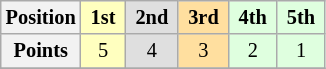<table class="wikitable" style="font-size:85%; text-align:center">
<tr>
<th>Position</th>
<td style="background:#ffffbf;"> <strong>1st</strong> </td>
<td style="background:#dfdfdf;"> <strong>2nd</strong> </td>
<td style="background:#ffdf9f;"> <strong>3rd</strong> </td>
<td style="background:#dfffdf;"> <strong>4th</strong> </td>
<td style="background:#dfffdf;"> <strong>5th</strong> </td>
</tr>
<tr>
<th>Points</th>
<td style="background:#ffffbf;">5</td>
<td style="background:#dfdfdf;">4</td>
<td style="background:#ffdf9f;">3</td>
<td style="background:#dfffdf;">2</td>
<td style="background:#dfffdf;">1</td>
</tr>
<tr>
</tr>
</table>
